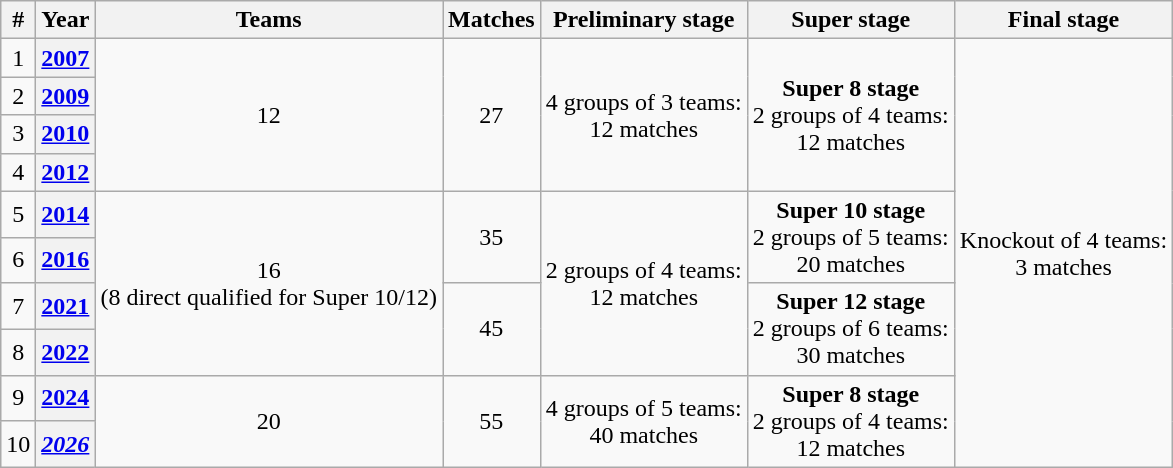<table class="wikitable sortable plainrowheaders" style="text-align:center">
<tr>
<th scope="col">#</th>
<th scope="col">Year</th>
<th scope="col">Teams</th>
<th scope="col">Matches</th>
<th scope="col">Preliminary stage</th>
<th scope="col">Super stage</th>
<th scope="col">Final stage</th>
</tr>
<tr>
<td>1</td>
<th scope="row"><a href='#'>2007</a></th>
<td rowspan="4">12</td>
<td rowspan="4">27</td>
<td rowspan="4">4 groups of 3 teams:<br>12 matches</td>
<td rowspan="4"><strong>Super 8 stage</strong><br>2 groups of 4 teams:<br>12 matches</td>
<td rowspan="10">Knockout of 4 teams:<br>3 matches</td>
</tr>
<tr>
<td>2</td>
<th scope="row"><a href='#'>2009</a></th>
</tr>
<tr>
<td>3</td>
<th scope="row"><a href='#'>2010</a></th>
</tr>
<tr>
<td>4</td>
<th scope="row"><a href='#'>2012</a></th>
</tr>
<tr>
<td>5</td>
<th scope="row"><a href='#'>2014</a></th>
<td rowspan="4">16<br>(8 direct qualified for Super 10/12)</td>
<td rowspan="2">35</td>
<td rowspan="4">2 groups of 4 teams:<br>12 matches</td>
<td rowspan="2"><strong>Super 10 stage</strong><br>2 groups of 5 teams:<br>20 matches</td>
</tr>
<tr>
<td>6</td>
<th scope="row"><a href='#'>2016</a></th>
</tr>
<tr>
<td>7</td>
<th scope="row"><a href='#'>2021</a></th>
<td rowspan="2">45</td>
<td rowspan="2"><strong>Super 12 stage</strong><br>2 groups of 6 teams:<br>30 matches</td>
</tr>
<tr>
<td>8</td>
<th scope="row"><a href='#'>2022</a></th>
</tr>
<tr>
<td>9</td>
<th scope="row"><a href='#'>2024</a></th>
<td rowspan="2">20</td>
<td rowspan="2">55</td>
<td rowspan="2">4 groups of 5 teams:<br>40 matches</td>
<td rowspan="2"><strong>Super 8 stage</strong><br>2 groups of 4 teams:<br>12 matches</td>
</tr>
<tr>
<td>10</td>
<th scope="row"><a href='#'><em>2026</em></a></th>
</tr>
</table>
